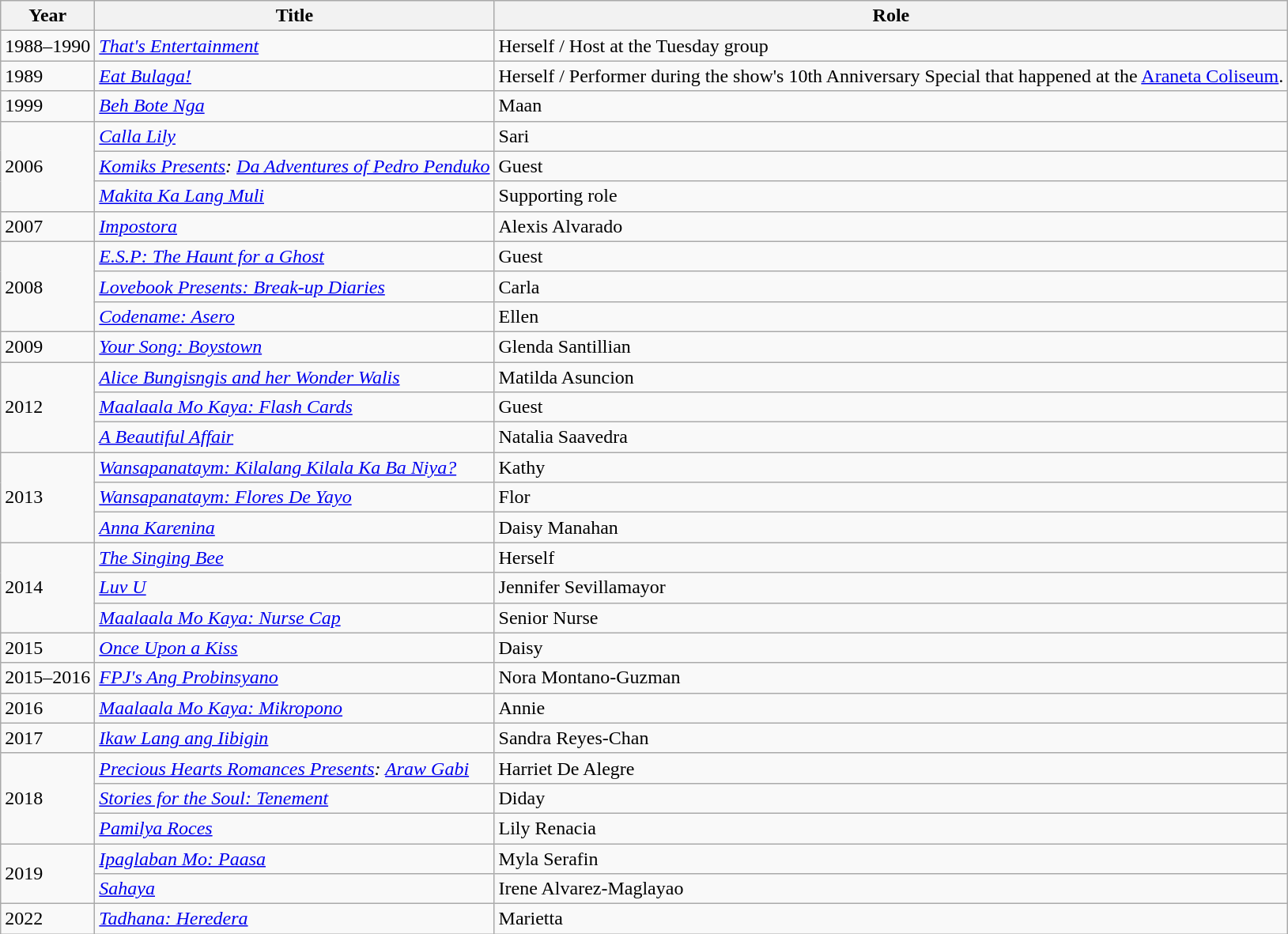<table class="wikitable">
<tr>
<th>Year</th>
<th>Title</th>
<th>Role</th>
</tr>
<tr>
<td>1988–1990</td>
<td><em><a href='#'>That's Entertainment</a></em></td>
<td>Herself / Host at the Tuesday group</td>
</tr>
<tr>
<td>1989</td>
<td><em><a href='#'>Eat Bulaga!</a></em></td>
<td>Herself / Performer during the show's 10th Anniversary Special that happened at the <a href='#'>Araneta Coliseum</a>.</td>
</tr>
<tr>
<td>1999</td>
<td><em><a href='#'>Beh Bote Nga</a></em></td>
<td>Maan</td>
</tr>
<tr>
<td rowspan=3>2006</td>
<td><em><a href='#'>Calla Lily</a></em></td>
<td>Sari</td>
</tr>
<tr>
<td><em><a href='#'>Komiks Presents</a>: <a href='#'>Da Adventures of Pedro Penduko</a></em></td>
<td>Guest</td>
</tr>
<tr>
<td><em><a href='#'>Makita Ka Lang Muli</a></em></td>
<td>Supporting role</td>
</tr>
<tr>
<td>2007</td>
<td><em><a href='#'>Impostora</a></em></td>
<td>Alexis Alvarado</td>
</tr>
<tr>
<td rowspan=3>2008</td>
<td><em><a href='#'>E.S.P: The Haunt for a Ghost</a></em></td>
<td>Guest</td>
</tr>
<tr>
<td><em><a href='#'>Lovebook Presents: Break-up Diaries</a></em></td>
<td>Carla</td>
</tr>
<tr>
<td><em><a href='#'>Codename: Asero</a></em></td>
<td>Ellen</td>
</tr>
<tr>
<td>2009</td>
<td><em><a href='#'>Your Song: Boystown</a></em></td>
<td>Glenda Santillian</td>
</tr>
<tr>
<td rowspan=3>2012</td>
<td><em><a href='#'>Alice Bungisngis and her Wonder Walis</a></em></td>
<td>Matilda Asuncion</td>
</tr>
<tr>
<td><em><a href='#'>Maalaala Mo Kaya: Flash Cards</a></em></td>
<td>Guest</td>
</tr>
<tr>
<td><em><a href='#'>A Beautiful Affair</a></em></td>
<td>Natalia Saavedra</td>
</tr>
<tr>
<td rowspan=3>2013</td>
<td><em><a href='#'>Wansapanataym: Kilalang Kilala Ka Ba Niya?</a></em></td>
<td>Kathy</td>
</tr>
<tr>
<td><em><a href='#'>Wansapanataym: Flores De Yayo</a></em></td>
<td>Flor</td>
</tr>
<tr>
<td><em><a href='#'>Anna Karenina</a></em></td>
<td>Daisy Manahan</td>
</tr>
<tr>
<td rowspan=3>2014</td>
<td><em><a href='#'>The Singing Bee</a></em></td>
<td>Herself</td>
</tr>
<tr>
<td><em><a href='#'>Luv U</a></em></td>
<td>Jennifer Sevillamayor</td>
</tr>
<tr>
<td><em><a href='#'>Maalaala Mo Kaya: Nurse Cap</a></em></td>
<td>Senior Nurse</td>
</tr>
<tr>
<td>2015</td>
<td><em><a href='#'>Once Upon a Kiss</a></em></td>
<td>Daisy</td>
</tr>
<tr>
<td>2015–2016</td>
<td><em><a href='#'>FPJ's Ang Probinsyano</a></em></td>
<td>Nora Montano-Guzman</td>
</tr>
<tr>
<td>2016</td>
<td><em><a href='#'>Maalaala Mo Kaya: Mikropono</a></em></td>
<td>Annie</td>
</tr>
<tr>
<td>2017</td>
<td><em><a href='#'>Ikaw Lang ang Iibigin</a></em></td>
<td>Sandra Reyes-Chan</td>
</tr>
<tr>
<td rowspan=3>2018</td>
<td><em><a href='#'>Precious Hearts Romances Presents</a>: <a href='#'>Araw Gabi</a></em></td>
<td>Harriet De Alegre</td>
</tr>
<tr>
<td><em><a href='#'>Stories for the Soul: Tenement</a></em></td>
<td>Diday</td>
</tr>
<tr>
<td><em><a href='#'>Pamilya Roces</a></em></td>
<td>Lily Renacia</td>
</tr>
<tr>
<td rowspan=2>2019</td>
<td><em><a href='#'>Ipaglaban Mo: Paasa</a></em></td>
<td>Myla Serafin</td>
</tr>
<tr>
<td><em><a href='#'>Sahaya</a></em></td>
<td>Irene Alvarez-Maglayao</td>
</tr>
<tr>
<td>2022</td>
<td><em><a href='#'>Tadhana: Heredera</a></em></td>
<td>Marietta</td>
</tr>
</table>
